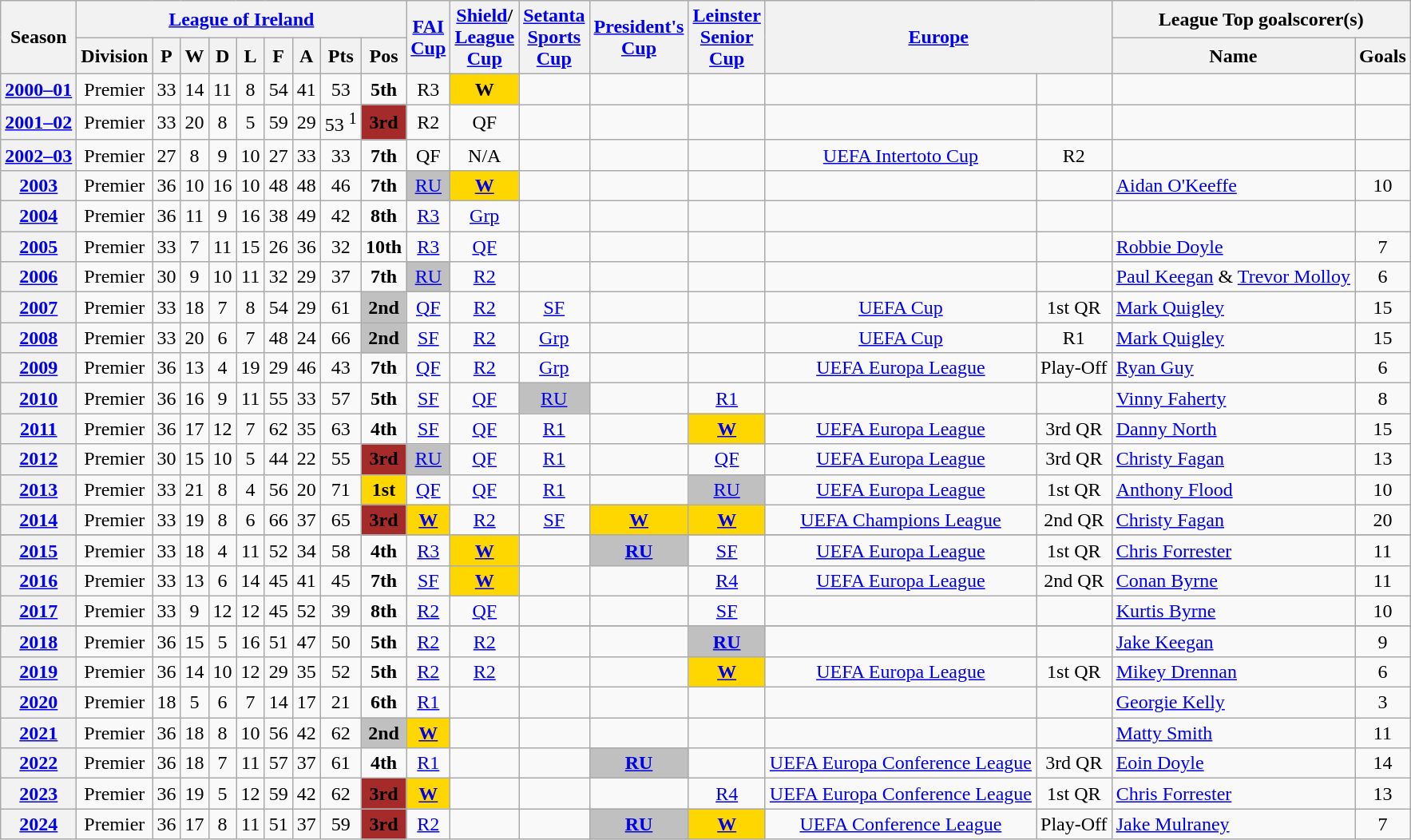<table class="wikitable" style="text-align: center">
<tr>
<th rowspan=2>Season</th>
<th colspan=9><a href='#'>League of Ireland</a></th>
<th rowspan=2><a href='#'>FAI<br>Cup</a></th>
<th rowspan=2><a href='#'>Shield</a>/<br><a href='#'>League<br>Cup</a></th>
<th rowspan=2><a href='#'>Setanta <br>Sports <br>Cup</a></th>
<th rowspan=2><a href='#'>President's <br>Cup</a></th>
<th rowspan=2><a href='#'>Leinster <br>Senior<br> Cup</a></th>
<th rowspan=2 colspan=2><a href='#'>Europe</a></th>
<th colspan=2>League Top goalscorer(s)</th>
</tr>
<tr>
<th>Division</th>
<th>P</th>
<th>W</th>
<th>D</th>
<th>L</th>
<th>F</th>
<th>A</th>
<th>Pts</th>
<th>Pos</th>
<th>Name</th>
<th>Goals</th>
</tr>
<tr>
<th><a href='#'>2000–01</a></th>
<td>Premier</td>
<td>33</td>
<td>14</td>
<td>11</td>
<td>8</td>
<td>54</td>
<td>41</td>
<td>53</td>
<td><strong>5th</strong></td>
<td>R3</td>
<td bgcolor=gold><strong>W</strong></td>
<td></td>
<td></td>
<td></td>
<td></td>
<td></td>
<td></td>
<td></td>
</tr>
<tr>
<th><a href='#'>2001–02</a></th>
<td>Premier</td>
<td>33</td>
<td>20</td>
<td>8</td>
<td>5</td>
<td>59</td>
<td>29</td>
<td>53 <sup>1</sup></td>
<td bgcolor=brown><strong>3rd</strong></td>
<td>R2</td>
<td>QF</td>
<td></td>
<td></td>
<td></td>
<td></td>
<td></td>
<td></td>
<td></td>
</tr>
<tr>
<th><a href='#'>2002–03</a></th>
<td>Premier</td>
<td>27</td>
<td>8</td>
<td>9</td>
<td>10</td>
<td>27</td>
<td>33</td>
<td>33</td>
<td><strong>7th</strong></td>
<td>QF</td>
<td>N/A</td>
<td></td>
<td></td>
<td></td>
<td><a href='#'>UEFA Intertoto Cup</a></td>
<td>R2</td>
<td></td>
<td></td>
</tr>
<tr>
<th><a href='#'>2003</a></th>
<td>Premier</td>
<td>36</td>
<td>10</td>
<td>16</td>
<td>10</td>
<td>48</td>
<td>48</td>
<td>46</td>
<td><strong>7th</strong></td>
<td bgcolor=silver><a href='#'>RU</a></td>
<td bgcolor=gold><strong><a href='#'>W</a></strong></td>
<td></td>
<td></td>
<td></td>
<td></td>
<td></td>
<td align=left><a href='#'>Aidan O'Keeffe</a></td>
<td>10</td>
</tr>
<tr>
<th><a href='#'>2004</a></th>
<td>Premier</td>
<td>36</td>
<td>11</td>
<td>9</td>
<td>16</td>
<td>38</td>
<td>49</td>
<td>42</td>
<td><strong>8th</strong></td>
<td><a href='#'>R3</a></td>
<td><a href='#'>Grp</a></td>
<td></td>
<td></td>
<td></td>
<td></td>
<td></td>
<td></td>
<td></td>
</tr>
<tr>
<th><a href='#'>2005</a></th>
<td>Premier</td>
<td>33</td>
<td>7</td>
<td>11</td>
<td>15</td>
<td>26</td>
<td>36</td>
<td>32</td>
<td><strong>10th</strong></td>
<td><a href='#'>R3</a></td>
<td><a href='#'>QF</a></td>
<td></td>
<td></td>
<td></td>
<td></td>
<td></td>
<td align=left><a href='#'>Robbie Doyle</a></td>
<td>7</td>
</tr>
<tr>
<th><a href='#'>2006</a></th>
<td>Premier</td>
<td>30</td>
<td>9</td>
<td>10</td>
<td>11</td>
<td>32</td>
<td>29</td>
<td>37</td>
<td><strong>7th</strong></td>
<td bgcolor=silver><a href='#'>RU</a></td>
<td><a href='#'>R2</a></td>
<td></td>
<td></td>
<td></td>
<td></td>
<td></td>
<td align=left><a href='#'>Paul Keegan</a> & <a href='#'>Trevor Molloy</a></td>
<td>6</td>
</tr>
<tr>
<th><a href='#'>2007</a></th>
<td>Premier</td>
<td>33</td>
<td>18</td>
<td>7</td>
<td>8</td>
<td>54</td>
<td>29</td>
<td>61</td>
<td bgcolor=silver><strong>2nd</strong></td>
<td><a href='#'>QF</a></td>
<td><a href='#'>R2</a></td>
<td><a href='#'>SF</a></td>
<td></td>
<td></td>
<td><a href='#'>UEFA Cup</a></td>
<td>1st QR</td>
<td align=left><a href='#'>Mark Quigley</a></td>
<td>15</td>
</tr>
<tr>
<th><a href='#'>2008</a></th>
<td>Premier</td>
<td>33</td>
<td>20</td>
<td>6</td>
<td>7</td>
<td>48</td>
<td>24</td>
<td>66</td>
<td bgcolor=silver><strong>2nd</strong></td>
<td><a href='#'>SF</a></td>
<td><a href='#'>R2</a></td>
<td><a href='#'>Grp</a></td>
<td></td>
<td></td>
<td><a href='#'>UEFA Cup</a></td>
<td>R1</td>
<td align=left><a href='#'>Mark Quigley</a></td>
<td>15</td>
</tr>
<tr>
<th><a href='#'>2009</a></th>
<td>Premier</td>
<td>36</td>
<td>13</td>
<td>4</td>
<td>19</td>
<td>29</td>
<td>46</td>
<td>43</td>
<td><strong>7th</strong></td>
<td><a href='#'>QF</a></td>
<td><a href='#'>R2</a></td>
<td><a href='#'>Grp</a></td>
<td></td>
<td></td>
<td><a href='#'>UEFA Europa League</a></td>
<td>Play-Off</td>
<td align=left><a href='#'>Ryan Guy</a></td>
<td>6</td>
</tr>
<tr>
<th><a href='#'>2010</a></th>
<td>Premier</td>
<td>36</td>
<td>16</td>
<td>9</td>
<td>11</td>
<td>55</td>
<td>33</td>
<td>57</td>
<td><strong>5th</strong></td>
<td><a href='#'>SF</a></td>
<td><a href='#'>QF</a></td>
<td bgcolor=silver><a href='#'>RU</a></td>
<td></td>
<td><a href='#'>R1</a></td>
<td></td>
<td></td>
<td align=left><a href='#'>Vinny Faherty</a></td>
<td>8</td>
</tr>
<tr>
<th><a href='#'>2011</a></th>
<td>Premier</td>
<td>36</td>
<td>17</td>
<td>12</td>
<td>7</td>
<td>62</td>
<td>35</td>
<td>63</td>
<td><strong>4th</strong></td>
<td><a href='#'>SF</a></td>
<td><a href='#'>QF</a></td>
<td><a href='#'>R1</a></td>
<td></td>
<td bgcolor=gold><strong><a href='#'>W</a></strong></td>
<td><a href='#'>UEFA Europa League</a></td>
<td>3rd QR</td>
<td align=left><a href='#'>Danny North</a></td>
<td>15</td>
</tr>
<tr>
<th><a href='#'>2012</a></th>
<td>Premier</td>
<td>30</td>
<td>15</td>
<td>10</td>
<td>5</td>
<td>44</td>
<td>22</td>
<td>55</td>
<td bgcolor=brown><strong>3rd</strong></td>
<td bgcolor=silver><a href='#'>RU</a></td>
<td><a href='#'>QF</a></td>
<td><a href='#'>R1</a></td>
<td></td>
<td><a href='#'>QF</a></td>
<td><a href='#'>UEFA Europa League</a></td>
<td>3rd QR</td>
<td align=left><a href='#'>Christy Fagan</a></td>
<td>13</td>
</tr>
<tr>
<th><a href='#'>2013</a></th>
<td>Premier</td>
<td>33</td>
<td>21</td>
<td>8</td>
<td>4</td>
<td>56</td>
<td>20</td>
<td>71</td>
<td bgcolor=gold><strong>1st</strong></td>
<td><a href='#'>QF</a></td>
<td><a href='#'>QF</a></td>
<td><a href='#'>R1</a></td>
<td></td>
<td bgcolor=silver><a href='#'>RU</a></td>
<td><a href='#'>UEFA Europa League</a></td>
<td>1st QR</td>
<td align=left><a href='#'>Anthony Flood</a></td>
<td>10</td>
</tr>
<tr>
<th><a href='#'>2014</a></th>
<td>Premier</td>
<td>33</td>
<td>19</td>
<td>8</td>
<td>6</td>
<td>66</td>
<td>37</td>
<td>65</td>
<td bgcolor=brown><strong>3rd</strong></td>
<td bgcolor=gold><strong><a href='#'>W</a></strong></td>
<td><a href='#'>R2</a></td>
<td><a href='#'>SF</a></td>
<td bgcolor=gold><strong><a href='#'>W</a></strong></td>
<td bgcolor=gold><strong><a href='#'>W</a></strong></td>
<td><a href='#'>UEFA Champions League</a></td>
<td>2nd QR</td>
<td align=left><a href='#'>Christy Fagan</a></td>
<td>20</td>
</tr>
<tr>
</tr>
<tr>
<th><a href='#'>2015</a></th>
<td>Premier</td>
<td>33</td>
<td>18</td>
<td>4</td>
<td>11</td>
<td>52</td>
<td>34</td>
<td>58</td>
<td><strong>4th</strong></td>
<td><a href='#'>R3</a></td>
<td bgcolor=gold><strong><a href='#'>W</a></strong></td>
<td></td>
<td bgcolor=silver><strong><a href='#'>RU</a></strong></td>
<td><a href='#'>SF</a></td>
<td><a href='#'>UEFA Europa League</a></td>
<td>1st QR</td>
<td align=left><a href='#'>Chris Forrester</a></td>
<td>11</td>
</tr>
<tr>
<th><a href='#'>2016</a></th>
<td>Premier</td>
<td>33</td>
<td>13</td>
<td>6</td>
<td>14</td>
<td>45</td>
<td>41</td>
<td>45</td>
<td><strong>7th</strong></td>
<td><a href='#'>SF</a></td>
<td bgcolor=gold><strong><a href='#'>W</a></strong></td>
<td></td>
<td></td>
<td><a href='#'>R4</a></td>
<td><a href='#'>UEFA Europa League</a></td>
<td>2nd QR</td>
<td align=left><a href='#'>Conan Byrne</a></td>
<td>11</td>
</tr>
<tr>
<th><a href='#'>2017</a></th>
<td>Premier</td>
<td>33</td>
<td>9</td>
<td>12</td>
<td>12</td>
<td>45</td>
<td>52</td>
<td>39</td>
<td><strong>8th</strong></td>
<td><a href='#'>R2</a></td>
<td><a href='#'>QF</a></td>
<td></td>
<td></td>
<td><a href='#'>SF</a></td>
<td></td>
<td></td>
<td align=left><a href='#'>Kurtis Byrne</a></td>
<td>10</td>
</tr>
<tr>
</tr>
<tr>
<th><a href='#'>2018</a></th>
<td>Premier</td>
<td>36</td>
<td>15</td>
<td>5</td>
<td>16</td>
<td>51</td>
<td>47</td>
<td>50</td>
<td><strong>5th</strong></td>
<td><a href='#'>R2</a></td>
<td><a href='#'>R2</a></td>
<td></td>
<td></td>
<td bgcolor=silver><strong><a href='#'>RU</a></strong></td>
<td></td>
<td></td>
<td align=left><a href='#'>Jake Keegan</a></td>
<td>9</td>
</tr>
<tr>
<th><a href='#'>2019</a></th>
<td>Premier</td>
<td>36</td>
<td>14</td>
<td>10</td>
<td>12</td>
<td>29</td>
<td>35</td>
<td>52</td>
<td><strong>5th</strong></td>
<td><a href='#'>R2</a></td>
<td><a href='#'>R2</a></td>
<td></td>
<td></td>
<td bgcolor=gold><strong><a href='#'>W</a></strong></td>
<td><a href='#'>UEFA Europa League</a></td>
<td>1st QR</td>
<td align=left><a href='#'>Mikey Drennan</a></td>
<td>6</td>
</tr>
<tr>
<th><a href='#'>2020</a></th>
<td>Premier</td>
<td>18</td>
<td>5</td>
<td>6</td>
<td>7</td>
<td>14</td>
<td>17</td>
<td>21</td>
<td><strong>6th</strong></td>
<td><a href='#'>R1</a></td>
<td></td>
<td></td>
<td></td>
<td></td>
<td></td>
<td></td>
<td align=left><a href='#'>Georgie Kelly</a></td>
<td>3</td>
</tr>
<tr>
<th><a href='#'>2021</a></th>
<td>Premier</td>
<td>36</td>
<td>18</td>
<td>8</td>
<td>10</td>
<td>56</td>
<td>42</td>
<td>62</td>
<td bgcolor=silver><strong>2nd</strong></td>
<td bgcolor=gold><strong><a href='#'>W</a></strong></td>
<td></td>
<td></td>
<td></td>
<td></td>
<td></td>
<td></td>
<td align=left><a href='#'>Matty Smith</a></td>
<td>11</td>
</tr>
<tr>
<th><a href='#'>2022</a></th>
<td>Premier</td>
<td>36</td>
<td>18</td>
<td>7</td>
<td>11</td>
<td>57</td>
<td>37</td>
<td>61</td>
<td><strong>4th</strong></td>
<td><a href='#'>R1</a></td>
<td></td>
<td></td>
<td bgcolor=silver><strong><a href='#'>RU</a></strong></td>
<td></td>
<td><a href='#'>UEFA Europa Conference League</a></td>
<td>3rd QR</td>
<td align=left><a href='#'>Eoin Doyle</a></td>
<td>14</td>
</tr>
<tr>
<th><a href='#'>2023</a></th>
<td>Premier</td>
<td>36</td>
<td>19</td>
<td>5</td>
<td>12</td>
<td>59</td>
<td>42</td>
<td>62</td>
<td bgcolor=brown><strong>3rd</strong></td>
<td bgcolor=gold><strong><a href='#'>W</a></strong></td>
<td></td>
<td></td>
<td></td>
<td><a href='#'>R4</a></td>
<td><a href='#'>UEFA Europa Conference League</a></td>
<td>1st QR</td>
<td align=left><a href='#'>Chris Forrester</a></td>
<td>13</td>
</tr>
<tr>
<th><a href='#'>2024</a></th>
<td>Premier</td>
<td>36</td>
<td>17</td>
<td>8</td>
<td>11</td>
<td>51</td>
<td>37</td>
<td>59</td>
<td bgcolor=brown><strong>3rd</strong></td>
<td><a href='#'>R2</a></td>
<td></td>
<td></td>
<td bgcolor=silver><strong><a href='#'>RU</a></strong></td>
<td bgcolor=gold><strong><a href='#'>W</a></strong></td>
<td><a href='#'>UEFA Conference League</a></td>
<td>Play-Off</td>
<td align=left><a href='#'>Jake Mulraney</a></td>
<td>7</td>
</tr>
</table>
